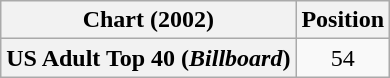<table class="wikitable plainrowheaders" style="text-align:center">
<tr>
<th scope="col">Chart (2002)</th>
<th scope="col">Position</th>
</tr>
<tr>
<th scope="row">US Adult Top 40 (<em>Billboard</em>)</th>
<td>54</td>
</tr>
</table>
